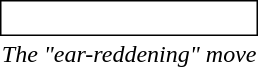<table style="float:right; margin-left:1em;">
<tr>
<td style="border: solid thin; padding: 2px;"><br></td>
</tr>
<tr>
<td style="text-align:center"><em>The "ear-reddening" move</em></td>
</tr>
</table>
